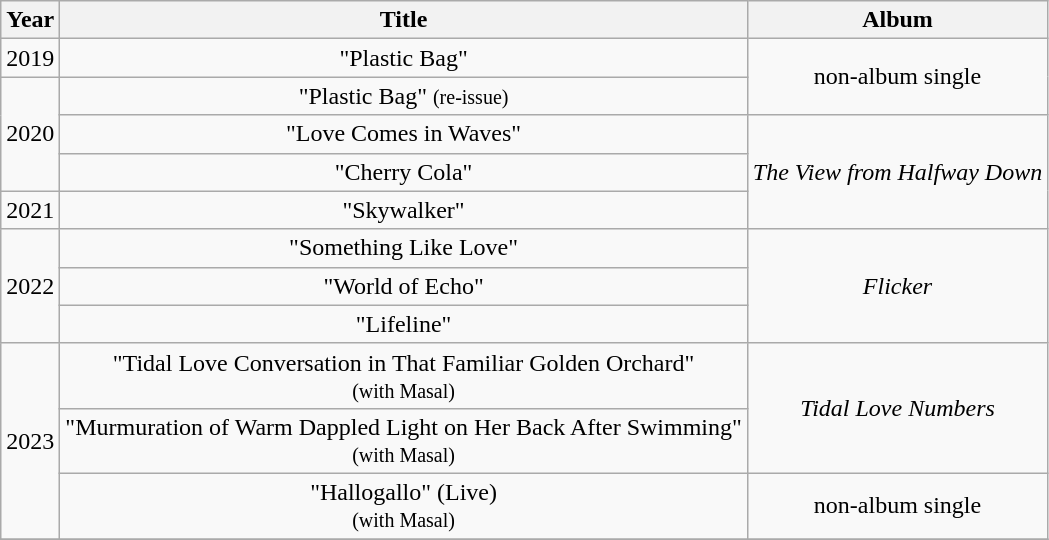<table class="wikitable plainrowheaders" style="text-align:center;">
<tr>
<th scope="col" rowspan="1">Year</th>
<th scope="col" rowspan="1">Title</th>
<th scope="col" rowspan="1">Album</th>
</tr>
<tr>
<td rowspan=1>2019</td>
<td>"Plastic Bag"</td>
<td rowspan=2>non-album single</td>
</tr>
<tr>
<td rowspan=3>2020</td>
<td>"Plastic Bag" <small>(re-issue)</small></td>
</tr>
<tr>
<td>"Love Comes in Waves"</td>
<td rowspan=3><em>The View from Halfway Down</em></td>
</tr>
<tr>
<td>"Cherry Cola"</td>
</tr>
<tr>
<td>2021</td>
<td>"Skywalker"</td>
</tr>
<tr>
<td rowspan=3>2022</td>
<td>"Something Like Love"</td>
<td rowspan=3><em>Flicker</em></td>
</tr>
<tr>
<td>"World of Echo"</td>
</tr>
<tr>
<td>"Lifeline"</td>
</tr>
<tr>
<td rowspan=3>2023</td>
<td>"Tidal Love Conversation in That Familiar Golden Orchard"<br><small>(with Masal)</small></td>
<td rowspan=2><em>Tidal Love Numbers</em></td>
</tr>
<tr>
<td>"Murmuration of Warm Dappled Light on Her Back After Swimming"<br><small>(with Masal)</small></td>
</tr>
<tr>
<td>"Hallogallo" (Live)<br><small>(with Masal)</small></td>
<td>non-album single</td>
</tr>
<tr>
</tr>
</table>
